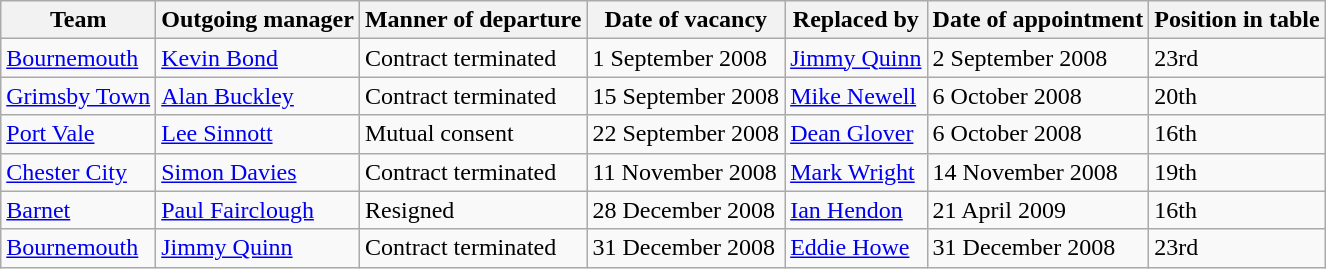<table class="wikitable">
<tr>
<th>Team</th>
<th>Outgoing manager</th>
<th>Manner of departure</th>
<th>Date of vacancy</th>
<th>Replaced by</th>
<th>Date of appointment</th>
<th>Position in table</th>
</tr>
<tr>
<td><a href='#'>Bournemouth</a></td>
<td><a href='#'>Kevin Bond</a></td>
<td>Contract terminated</td>
<td>1 September 2008</td>
<td><a href='#'>Jimmy Quinn</a></td>
<td>2 September 2008</td>
<td>23rd</td>
</tr>
<tr>
<td><a href='#'>Grimsby Town</a></td>
<td><a href='#'>Alan Buckley</a></td>
<td>Contract terminated</td>
<td>15 September 2008</td>
<td><a href='#'>Mike Newell</a></td>
<td>6 October 2008</td>
<td>20th</td>
</tr>
<tr>
<td><a href='#'>Port Vale</a></td>
<td><a href='#'>Lee Sinnott</a></td>
<td>Mutual consent</td>
<td>22 September 2008</td>
<td><a href='#'>Dean Glover</a></td>
<td>6 October 2008</td>
<td>16th</td>
</tr>
<tr>
<td><a href='#'>Chester City</a></td>
<td><a href='#'>Simon Davies</a></td>
<td>Contract terminated</td>
<td>11 November 2008</td>
<td><a href='#'>Mark Wright</a></td>
<td>14 November 2008</td>
<td>19th</td>
</tr>
<tr>
<td><a href='#'>Barnet</a></td>
<td><a href='#'>Paul Fairclough</a></td>
<td>Resigned</td>
<td>28 December 2008</td>
<td><a href='#'>Ian Hendon</a></td>
<td>21 April 2009</td>
<td>16th</td>
</tr>
<tr>
<td><a href='#'>Bournemouth</a></td>
<td><a href='#'>Jimmy Quinn</a></td>
<td>Contract terminated</td>
<td>31 December 2008</td>
<td><a href='#'>Eddie Howe</a></td>
<td>31 December 2008</td>
<td>23rd</td>
</tr>
</table>
